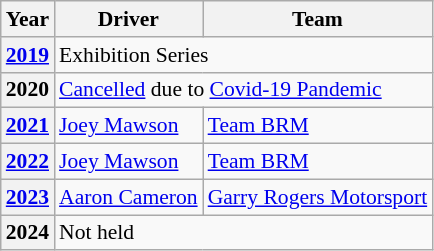<table class="wikitable" style="font-size: 90%">
<tr>
<th>Year</th>
<th>Driver</th>
<th>Team</th>
</tr>
<tr>
<th><a href='#'>2019</a></th>
<td colspan=2>Exhibition Series</td>
</tr>
<tr>
<th>2020</th>
<td colspan=2><a href='#'>Cancelled</a> due to <a href='#'>Covid-19 Pandemic</a></td>
</tr>
<tr>
<th><a href='#'>2021</a></th>
<td> <a href='#'>Joey Mawson</a></td>
<td><a href='#'>Team BRM</a></td>
</tr>
<tr>
<th><a href='#'>2022</a></th>
<td> <a href='#'>Joey Mawson</a></td>
<td><a href='#'>Team BRM</a></td>
</tr>
<tr>
<th><a href='#'>2023</a></th>
<td> <a href='#'>Aaron Cameron</a></td>
<td><a href='#'>Garry Rogers Motorsport</a></td>
</tr>
<tr>
<th>2024</th>
<td colspan="2">Not held</td>
</tr>
</table>
